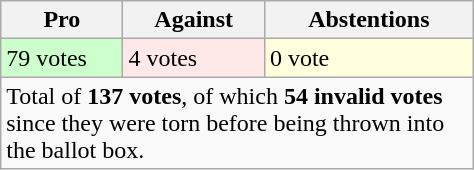<table class="wikitable" width="25%">
<tr>
<th>Pro</th>
<th>Against</th>
<th>Abstentions</th>
</tr>
<tr>
<td bgcolor="#CCFFCC">79 votes</td>
<td bgcolor="#FFE8E8">4 votes</td>
<td bgcolor="#FFFFDD">0 vote</td>
</tr>
<tr>
<td colspan="3">Total of <strong>137 votes</strong>, of which <strong>54 invalid votes</strong> since they were torn before being thrown into the ballot box.</td>
</tr>
</table>
